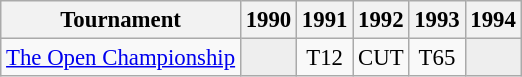<table class="wikitable" style="font-size:95%;text-align:center;">
<tr>
<th>Tournament</th>
<th>1990</th>
<th>1991</th>
<th>1992</th>
<th>1993</th>
<th>1994</th>
</tr>
<tr>
<td align=left><a href='#'>The Open Championship</a></td>
<td style="background:#eeeeee;"></td>
<td>T12</td>
<td>CUT</td>
<td>T65</td>
<td style="background:#eeeeee;"></td>
</tr>
</table>
